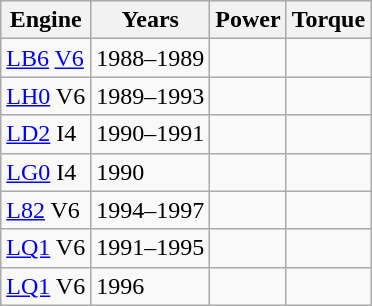<table class="wikitable">
<tr>
<th>Engine</th>
<th>Years</th>
<th>Power</th>
<th>Torque</th>
</tr>
<tr>
<td> <a href='#'>LB6</a> <a href='#'>V6</a></td>
<td>1988–1989</td>
<td></td>
<td></td>
</tr>
<tr>
<td> <a href='#'>LH0</a> V6</td>
<td>1989–1993</td>
<td></td>
<td></td>
</tr>
<tr>
<td> <a href='#'>LD2</a> I4</td>
<td>1990–1991</td>
<td></td>
<td></td>
</tr>
<tr>
<td> <a href='#'>LG0</a> I4</td>
<td>1990</td>
<td></td>
<td></td>
</tr>
<tr>
<td> <a href='#'>L82</a> V6</td>
<td>1994–1997</td>
<td></td>
<td></td>
</tr>
<tr>
<td> <a href='#'>LQ1</a> V6</td>
<td>1991–1995</td>
<td></td>
<td></td>
</tr>
<tr>
<td> <a href='#'>LQ1</a> V6</td>
<td>1996</td>
<td></td>
<td></td>
</tr>
</table>
